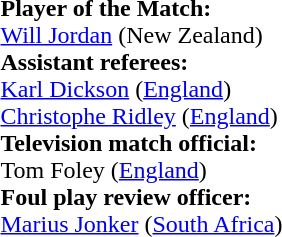<table style="width:100%">
<tr>
<td><br><strong>Player of the Match:</strong>
<br><a href='#'>Will Jordan</a> (New Zealand)<br><strong>Assistant referees:</strong>
<br><a href='#'>Karl Dickson</a> (<a href='#'>England</a>)
<br><a href='#'>Christophe Ridley</a> (<a href='#'>England</a>)
<br><strong>Television match official:</strong>
<br>Tom Foley (<a href='#'>England</a>)
<br><strong>Foul play review officer:</strong>
<br><a href='#'>Marius Jonker</a> (<a href='#'>South Africa</a>)</td>
</tr>
</table>
